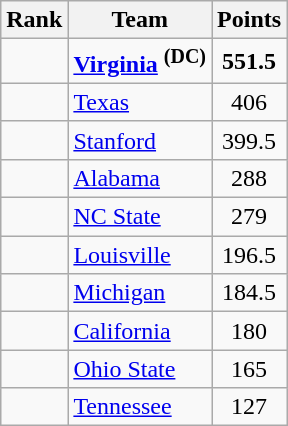<table class="wikitable sortable" style="text-align:center">
<tr>
<th>Rank</th>
<th>Team</th>
<th>Points</th>
</tr>
<tr>
<td></td>
<td align=left><strong><a href='#'>Virginia</a> <sup>(DC)</sup></strong></td>
<td><strong>551.5</strong></td>
</tr>
<tr>
<td></td>
<td align=left><a href='#'>Texas</a></td>
<td>406</td>
</tr>
<tr>
<td></td>
<td align=left><a href='#'>Stanford</a></td>
<td>399.5</td>
</tr>
<tr>
<td></td>
<td align=left><a href='#'>Alabama</a></td>
<td>288</td>
</tr>
<tr>
<td></td>
<td align=left><a href='#'>NC State</a></td>
<td>279</td>
</tr>
<tr>
<td></td>
<td align=left><a href='#'>Louisville</a></td>
<td>196.5</td>
</tr>
<tr>
<td></td>
<td align=left><a href='#'>Michigan</a></td>
<td>184.5</td>
</tr>
<tr>
<td></td>
<td align=left><a href='#'>California</a></td>
<td>180</td>
</tr>
<tr>
<td></td>
<td align=left><a href='#'>Ohio State</a></td>
<td>165</td>
</tr>
<tr>
<td></td>
<td align=left><a href='#'>Tennessee</a></td>
<td>127</td>
</tr>
</table>
